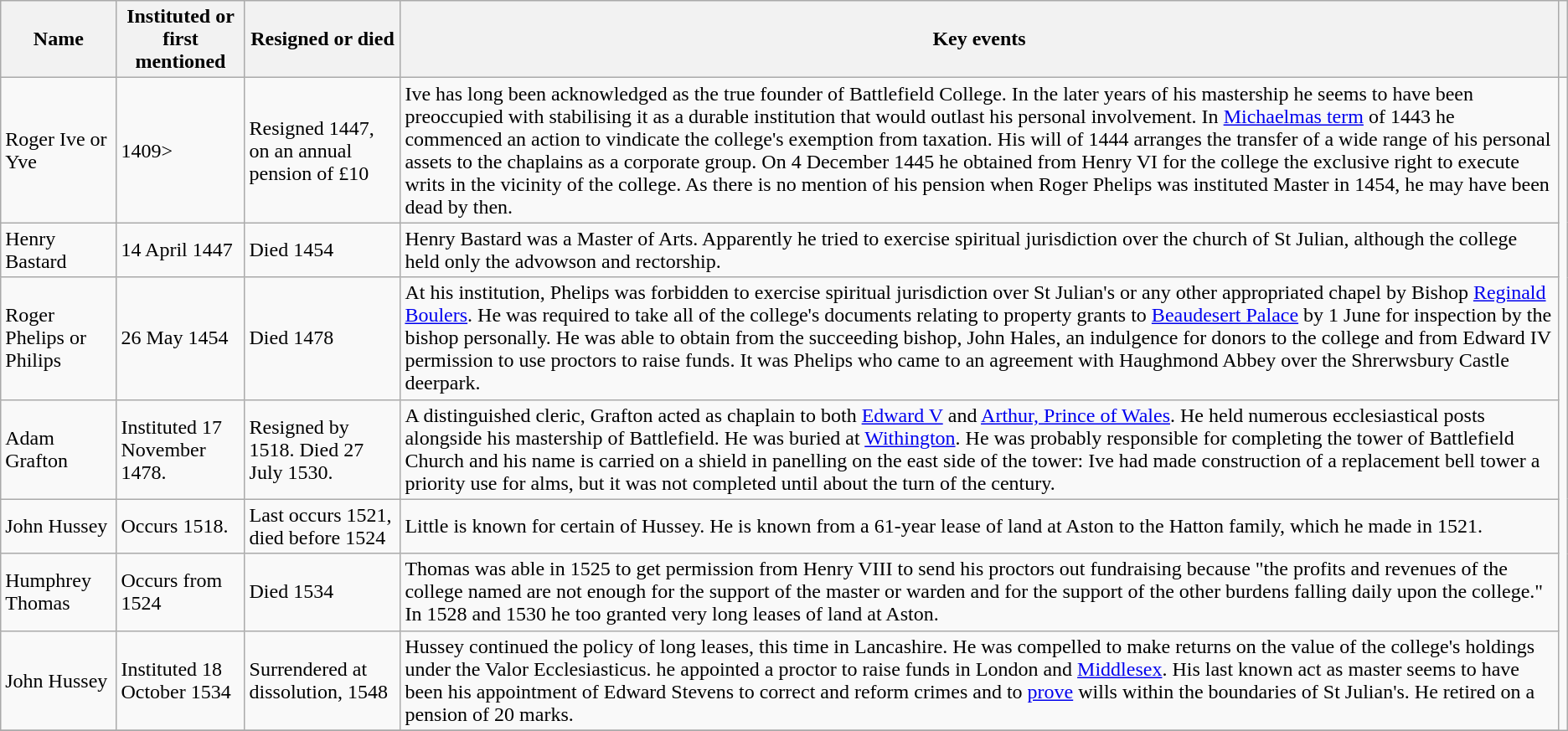<table class="wikitable">
<tr>
<th>Name</th>
<th>Instituted or first mentioned</th>
<th>Resigned or died</th>
<th>Key events</th>
<th></th>
</tr>
<tr>
<td>Roger Ive or Yve</td>
<td>1409></td>
<td>Resigned 1447, on an annual pension of £10</td>
<td>Ive has long been acknowledged as the true founder of Battlefield College. In the later years of his mastership he seems to have been preoccupied with stabilising it as a durable institution that would outlast his personal involvement. In <a href='#'>Michaelmas term</a> of 1443 he commenced an action to vindicate the college's exemption from taxation. His will of 1444 arranges the transfer of a wide range of his personal assets to the chaplains as a corporate group. On 4 December 1445 he obtained from Henry VI for the college the exclusive right to execute writs in the vicinity of the college. As there is no mention of his pension when Roger Phelips was instituted Master in 1454, he may have been dead by then.</td>
</tr>
<tr>
<td>Henry Bastard</td>
<td>14 April 1447</td>
<td>Died 1454</td>
<td>Henry Bastard was a Master of Arts. Apparently he tried to exercise spiritual jurisdiction over the church of St Julian, although the college held only the advowson and rectorship.</td>
</tr>
<tr>
<td>Roger Phelips or Philips</td>
<td>26 May 1454</td>
<td>Died 1478</td>
<td>At his institution, Phelips was forbidden to exercise spiritual jurisdiction over St Julian's or any other appropriated chapel by Bishop <a href='#'>Reginald Boulers</a>. He was required to take all of the college's documents relating to property grants to <a href='#'>Beaudesert Palace</a> by 1 June for inspection by the bishop personally. He was able to obtain from the succeeding bishop, John Hales, an indulgence for donors to the college and from Edward IV permission to use proctors to raise funds. It was Phelips who came to an agreement with Haughmond Abbey over the Shrerwsbury Castle deerpark.</td>
</tr>
<tr>
<td>Adam Grafton</td>
<td>Instituted 17 November 1478.</td>
<td>Resigned by 1518. Died 27 July 1530.</td>
<td>A distinguished cleric, Grafton acted as chaplain to both <a href='#'>Edward V</a> and <a href='#'>Arthur, Prince of Wales</a>. He held numerous ecclesiastical posts alongside his mastership of Battlefield. He was buried at <a href='#'>Withington</a>. He was probably responsible for completing the tower of Battlefield Church and his name is carried on a shield in panelling on the east side of the tower: Ive had made construction of a replacement bell tower a priority use for alms, but it was not completed until about the turn of the century.</td>
</tr>
<tr>
<td>John Hussey</td>
<td>Occurs 1518.</td>
<td>Last occurs 1521, died before 1524</td>
<td>Little is known for certain of Hussey. He is known from a 61-year lease of land at Aston to the Hatton family, which he made in 1521.</td>
</tr>
<tr>
<td>Humphrey Thomas</td>
<td>Occurs from 1524</td>
<td>Died 1534</td>
<td>Thomas was able in 1525 to get permission from Henry VIII to send his proctors out fundraising because "the profits and revenues of the college named are not enough for the support of the master or warden and for the support of the other burdens falling daily upon the college." In 1528 and 1530 he too granted very long leases of land at Aston.</td>
</tr>
<tr>
<td>John Hussey</td>
<td>Instituted 18 October 1534</td>
<td>Surrendered at dissolution, 1548</td>
<td>Hussey continued the policy of long leases, this time in Lancashire. He was compelled to make returns on the value of the college's holdings under the Valor Ecclesiasticus. he appointed a proctor to raise funds in London and <a href='#'>Middlesex</a>. His last known act as master seems to have been his appointment of Edward Stevens to correct and reform crimes and to <a href='#'>prove</a> wills within the boundaries of St Julian's. He retired on a pension of 20 marks.</td>
</tr>
<tr>
</tr>
</table>
